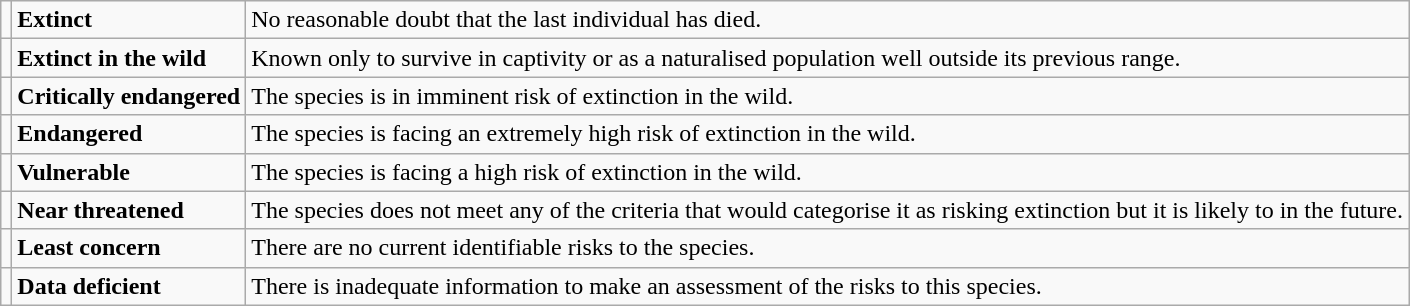<table class="wikitable" style="text-align:left">
<tr>
<td></td>
<td><strong>Extinct</strong></td>
<td>No reasonable doubt that the last individual has died.</td>
</tr>
<tr>
<td></td>
<td><strong>Extinct in the wild</strong></td>
<td>Known only to survive in captivity or as a naturalised population well outside its previous range.</td>
</tr>
<tr>
<td></td>
<td><strong>Critically endangered</strong></td>
<td>The species is in imminent risk of extinction in the wild.</td>
</tr>
<tr>
<td></td>
<td><strong>Endangered</strong></td>
<td>The species is facing an extremely high risk of extinction in the wild.</td>
</tr>
<tr>
<td></td>
<td><strong>Vulnerable</strong></td>
<td>The species is facing a high risk of extinction in the wild.</td>
</tr>
<tr>
<td></td>
<td><strong>Near threatened</strong></td>
<td>The species does not meet any of the criteria that would categorise it as risking extinction but it is likely to in the future.</td>
</tr>
<tr>
<td></td>
<td><strong>Least concern</strong></td>
<td>There are no current identifiable risks to the species.</td>
</tr>
<tr>
<td></td>
<td><strong>Data deficient</strong></td>
<td>There is inadequate information to make an assessment of the risks to this species.</td>
</tr>
</table>
